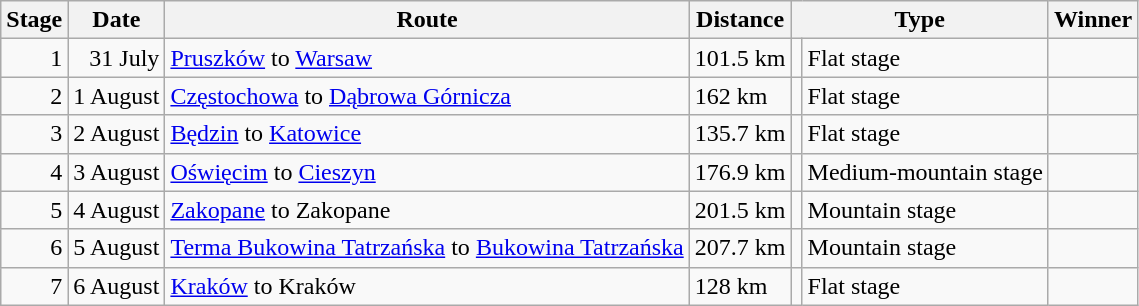<table class="wikitable">
<tr>
<th>Stage</th>
<th>Date</th>
<th>Route</th>
<th>Distance</th>
<th colspan="2">Type</th>
<th>Winner</th>
</tr>
<tr>
<td align=right>1</td>
<td align=right>31 July</td>
<td><a href='#'>Pruszków</a> to <a href='#'>Warsaw</a></td>
<td>101.5 km</td>
<td></td>
<td>Flat stage</td>
<td></td>
</tr>
<tr>
<td align=right>2</td>
<td align=right>1 August</td>
<td><a href='#'>Częstochowa</a> to <a href='#'>Dąbrowa Górnicza</a></td>
<td>162 km</td>
<td></td>
<td>Flat stage</td>
<td></td>
</tr>
<tr>
<td align=right>3</td>
<td align=right>2 August</td>
<td><a href='#'>Będzin</a> to <a href='#'>Katowice</a></td>
<td>135.7 km</td>
<td></td>
<td>Flat stage</td>
<td></td>
</tr>
<tr>
<td align=right>4</td>
<td align=right>3 August</td>
<td><a href='#'>Oświęcim</a> to <a href='#'>Cieszyn</a></td>
<td>176.9 km</td>
<td></td>
<td>Medium-mountain stage</td>
<td></td>
</tr>
<tr>
<td align=right>5</td>
<td align=right>4 August</td>
<td><a href='#'>Zakopane</a> to Zakopane</td>
<td>201.5 km</td>
<td></td>
<td>Mountain stage</td>
<td></td>
</tr>
<tr>
<td align=right>6</td>
<td align=right>5 August</td>
<td><a href='#'>Terma Bukowina Tatrzańska</a> to <a href='#'>Bukowina Tatrzańska</a></td>
<td>207.7 km</td>
<td></td>
<td>Mountain stage</td>
<td></td>
</tr>
<tr>
<td align=right>7</td>
<td align=right>6 August</td>
<td><a href='#'>Kraków</a> to Kraków</td>
<td>128 km</td>
<td></td>
<td>Flat stage</td>
<td></td>
</tr>
</table>
